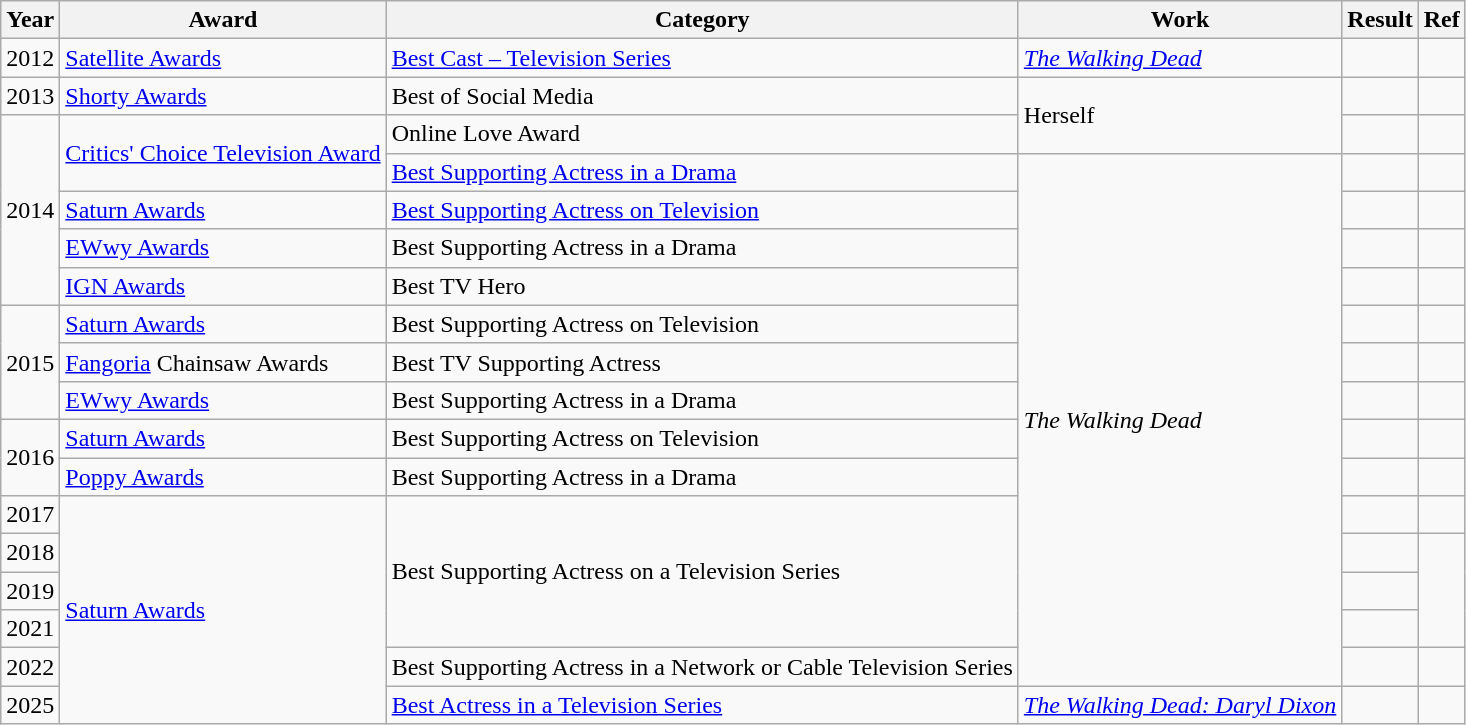<table class="wikitable">
<tr>
<th>Year</th>
<th>Award</th>
<th>Category</th>
<th>Work</th>
<th>Result</th>
<th>Ref</th>
</tr>
<tr>
<td>2012</td>
<td><a href='#'>Satellite Awards</a></td>
<td><a href='#'>Best Cast – Television Series</a></td>
<td><em><a href='#'>The Walking Dead</a></em></td>
<td></td>
<td></td>
</tr>
<tr>
<td>2013</td>
<td><a href='#'>Shorty Awards</a></td>
<td>Best of Social Media</td>
<td rowspan="2">Herself</td>
<td></td>
<td></td>
</tr>
<tr>
<td rowspan="5">2014</td>
<td rowspan="2"><a href='#'>Critics' Choice Television Award</a></td>
<td>Online Love Award</td>
<td></td>
<td></td>
</tr>
<tr>
<td><a href='#'>Best Supporting Actress in a Drama</a></td>
<td rowspan="14"><em>The Walking Dead</em></td>
<td></td>
<td></td>
</tr>
<tr>
<td><a href='#'>Saturn Awards</a></td>
<td><a href='#'>Best Supporting Actress on Television</a></td>
<td></td>
<td></td>
</tr>
<tr>
<td><a href='#'>EWwy Awards</a></td>
<td>Best Supporting Actress in a Drama</td>
<td></td>
<td></td>
</tr>
<tr>
<td><a href='#'>IGN Awards</a></td>
<td>Best TV Hero</td>
<td></td>
<td></td>
</tr>
<tr>
<td rowspan="3">2015</td>
<td><a href='#'>Saturn Awards</a></td>
<td>Best Supporting Actress on Television</td>
<td></td>
<td></td>
</tr>
<tr>
<td><a href='#'>Fangoria</a> Chainsaw Awards</td>
<td>Best TV Supporting Actress</td>
<td></td>
<td></td>
</tr>
<tr>
<td><a href='#'>EWwy Awards</a></td>
<td>Best Supporting Actress in a Drama</td>
<td></td>
<td></td>
</tr>
<tr>
<td rowspan="2">2016</td>
<td><a href='#'>Saturn Awards</a></td>
<td>Best Supporting Actress on Television</td>
<td></td>
<td></td>
</tr>
<tr>
<td><a href='#'>Poppy Awards</a></td>
<td>Best Supporting Actress in a Drama</td>
<td></td>
<td></td>
</tr>
<tr>
<td>2017</td>
<td rowspan="6"><a href='#'>Saturn Awards</a></td>
<td rowspan="4">Best Supporting Actress on a Television Series</td>
<td></td>
<td></td>
</tr>
<tr>
<td>2018</td>
<td></td>
<td rowspan="3"></td>
</tr>
<tr>
<td>2019</td>
<td></td>
</tr>
<tr>
<td>2021</td>
<td></td>
</tr>
<tr>
<td>2022</td>
<td>Best Supporting Actress in a Network or Cable Television Series</td>
<td></td>
<td></td>
</tr>
<tr>
<td>2025</td>
<td><a href='#'>Best Actress in a Television Series</a></td>
<td><em><a href='#'>The Walking Dead: Daryl Dixon</a></em></td>
<td></td>
<td></td>
</tr>
</table>
